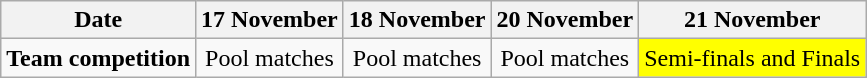<table class="wikitable" style="text-align:center">
<tr>
<th>Date</th>
<th>17 November</th>
<th>18 November</th>
<th>20 November</th>
<th>21 November</th>
</tr>
<tr>
<td align="left"><strong>Team competition</strong></td>
<td>Pool matches</td>
<td>Pool matches</td>
<td>Pool matches</td>
<td bgcolor="#FFFF00">Semi-finals and Finals</td>
</tr>
</table>
